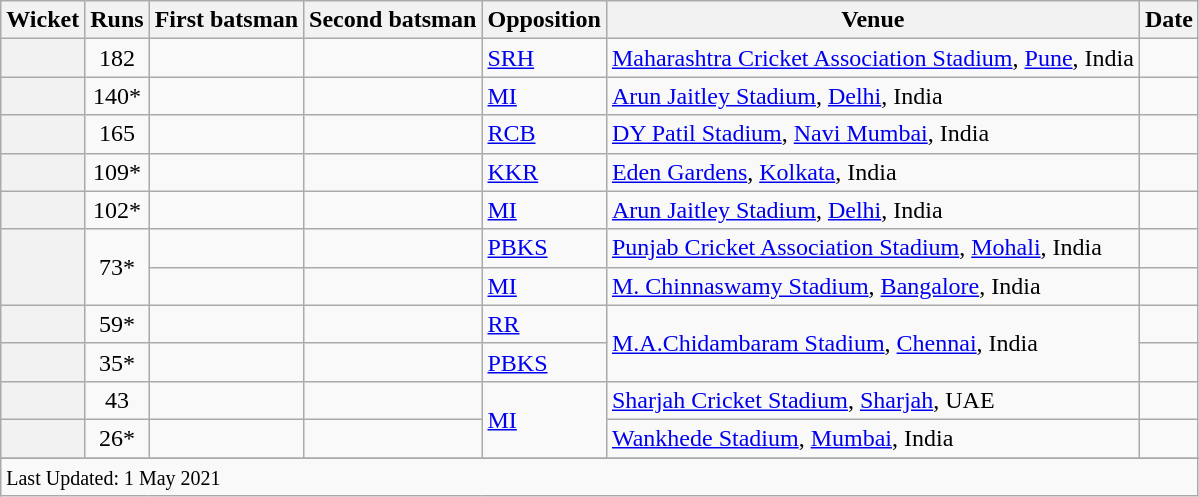<table class="wikitable">
<tr>
<th>Wicket</th>
<th>Runs</th>
<th>First batsman</th>
<th>Second batsman</th>
<th>Opposition</th>
<th>Venue</th>
<th>Date</th>
</tr>
<tr>
<th scope=row style=text-align:center;></th>
<td scope=row style=text-align:center;>182</td>
<td></td>
<td></td>
<td><a href='#'>SRH</a></td>
<td><a href='#'>Maharashtra Cricket Association Stadium</a>, <a href='#'>Pune</a>, India</td>
<td></td>
</tr>
<tr>
<th scope=row style=text-align:center;></th>
<td scope=row style=text-align:center;>140*</td>
<td></td>
<td></td>
<td><a href='#'>MI</a></td>
<td><a href='#'>Arun Jaitley Stadium</a>, <a href='#'>Delhi</a>, India</td>
<td></td>
</tr>
<tr>
<th scope=row style=text-align:center;></th>
<td scope=row style=text-align:center;>165</td>
<td></td>
<td></td>
<td><a href='#'>RCB</a></td>
<td><a href='#'>DY Patil Stadium</a>, <a href='#'>Navi Mumbai</a>, India</td>
<td></td>
</tr>
<tr>
<th scope=row style=text-align:center;></th>
<td scope=row style=text-align:center;>109*</td>
<td></td>
<td></td>
<td><a href='#'>KKR</a></td>
<td><a href='#'>Eden Gardens</a>, <a href='#'>Kolkata</a>, India</td>
<td></td>
</tr>
<tr>
<th scope=row style=text-align:center;></th>
<td scope=row style=text-align:center;>102*</td>
<td></td>
<td></td>
<td><a href='#'>MI</a></td>
<td><a href='#'>Arun Jaitley Stadium</a>, <a href='#'>Delhi</a>, India</td>
<td></td>
</tr>
<tr>
<th scope=row style=text-align:center; rowspan=2></th>
<td scope=row style=text-align:center; rowspan=2>73*</td>
<td></td>
<td></td>
<td><a href='#'>PBKS</a></td>
<td><a href='#'>Punjab Cricket Association Stadium</a>, <a href='#'>Mohali</a>, India</td>
<td></td>
</tr>
<tr>
<td></td>
<td></td>
<td><a href='#'>MI</a></td>
<td><a href='#'>M. Chinnaswamy Stadium</a>, <a href='#'>Bangalore</a>, India</td>
<td></td>
</tr>
<tr>
<th scope=row style=text-align:center;></th>
<td scope=row style=text-align:center;>59*</td>
<td></td>
<td></td>
<td><a href='#'>RR</a></td>
<td rowspan=2><a href='#'>M.A.Chidambaram Stadium</a>, <a href='#'>Chennai</a>, India</td>
<td></td>
</tr>
<tr>
<th scope=row style=text-align:center;></th>
<td scope=row style=text-align:center;>35*</td>
<td></td>
<td></td>
<td><a href='#'>PBKS</a></td>
<td></td>
</tr>
<tr>
<th scope=row style=text-align:center;></th>
<td scope=row style=text-align:center;>43</td>
<td></td>
<td></td>
<td rowspan=2><a href='#'>MI</a></td>
<td><a href='#'>Sharjah Cricket Stadium</a>, <a href='#'>Sharjah</a>, UAE</td>
<td></td>
</tr>
<tr>
<th scope=row style=text-align:center;></th>
<td scope=row style=text-align:center;>26*</td>
<td></td>
<td></td>
<td><a href='#'>Wankhede Stadium</a>, <a href='#'>Mumbai</a>, India</td>
<td></td>
</tr>
<tr>
</tr>
<tr class=sortbottom>
<td colspan=7><small>Last Updated: 1 May 2021</small></td>
</tr>
</table>
